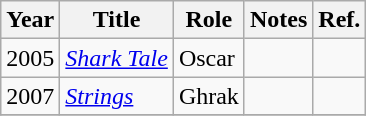<table class="wikitable">
<tr>
<th>Year</th>
<th>Title</th>
<th>Role</th>
<th>Notes</th>
<th>Ref.</th>
</tr>
<tr>
<td>2005</td>
<td><em><a href='#'>Shark Tale</a></em></td>
<td>Oscar</td>
<td></td>
<td></td>
</tr>
<tr>
<td>2007</td>
<td><em><a href='#'>Strings</a></em></td>
<td>Ghrak</td>
<td></td>
<td></td>
</tr>
<tr>
</tr>
</table>
